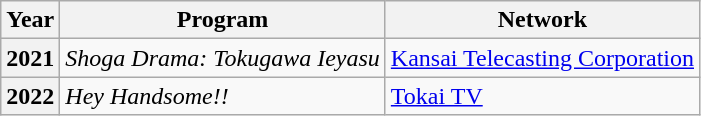<table class="wikitable plainrowheaders">
<tr>
<th>Year</th>
<th>Program</th>
<th>Network</th>
</tr>
<tr>
<th scope="row">2021</th>
<td><em>Shoga Drama: Tokugawa Ieyasu</em></td>
<td><a href='#'>Kansai Telecasting Corporation</a></td>
</tr>
<tr>
<th scope="row">2022</th>
<td><em>Hey Handsome!!</em></td>
<td><a href='#'>Tokai TV</a></td>
</tr>
</table>
